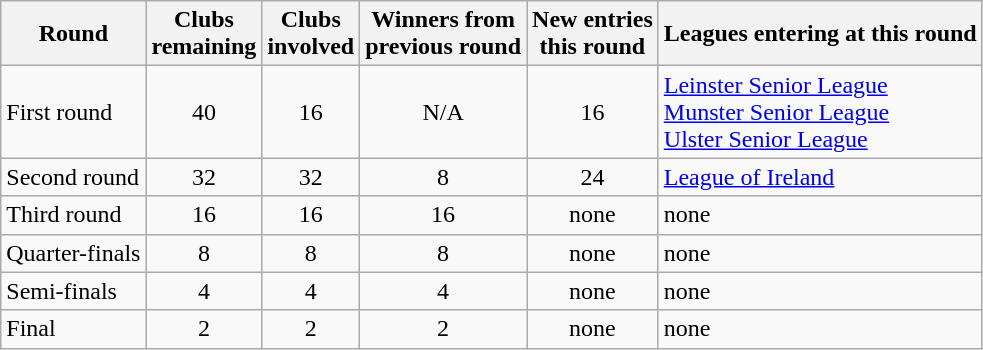<table class="wikitable">
<tr>
<th>Round</th>
<th>Clubs<br>remaining</th>
<th>Clubs<br>involved</th>
<th>Winners from<br>previous round</th>
<th>New entries<br>this round</th>
<th>Leagues entering at this round</th>
</tr>
<tr>
<td>First round</td>
<td style="text-align:center;">40</td>
<td style="text-align:center;">16</td>
<td style="text-align:center;">N/A</td>
<td style="text-align:center;">16</td>
<td><a href='#'>Leinster Senior League</a><br><a href='#'>Munster Senior League</a><br><a href='#'>Ulster Senior League</a></td>
</tr>
<tr>
<td>Second round</td>
<td style="text-align:center;">32</td>
<td style="text-align:center;">32</td>
<td style="text-align:center;">8</td>
<td style="text-align:center;">24</td>
<td><a href='#'>League of Ireland</a></td>
</tr>
<tr>
<td>Third round</td>
<td style="text-align:center;">16</td>
<td style="text-align:center;">16</td>
<td style="text-align:center;">16</td>
<td style="text-align:center;">none</td>
<td>none</td>
</tr>
<tr>
<td>Quarter-finals</td>
<td style="text-align:center;">8</td>
<td style="text-align:center;">8</td>
<td style="text-align:center;">8</td>
<td style="text-align:center;">none</td>
<td>none</td>
</tr>
<tr>
<td>Semi-finals</td>
<td style="text-align:center;">4</td>
<td style="text-align:center;">4</td>
<td style="text-align:center;">4</td>
<td style="text-align:center;">none</td>
<td>none</td>
</tr>
<tr>
<td>Final</td>
<td style="text-align:center;">2</td>
<td style="text-align:center;">2</td>
<td style="text-align:center;">2</td>
<td style="text-align:center;">none</td>
<td>none</td>
</tr>
</table>
